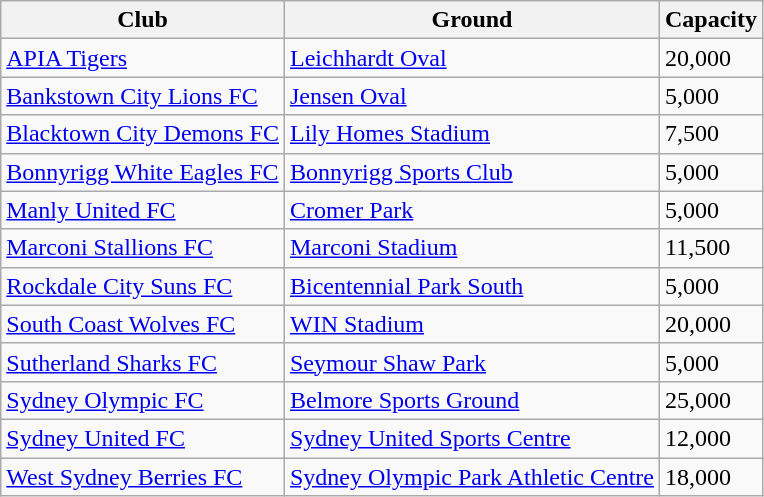<table class="wikitable sortable" style="font-size:100%;">
<tr>
<th>Club</th>
<th>Ground</th>
<th>Capacity</th>
</tr>
<tr>
<td><a href='#'>APIA Tigers</a></td>
<td><a href='#'>Leichhardt Oval</a></td>
<td>20,000</td>
</tr>
<tr>
<td><a href='#'>Bankstown City Lions FC</a></td>
<td><a href='#'>Jensen Oval</a></td>
<td>5,000</td>
</tr>
<tr>
<td><a href='#'>Blacktown City Demons FC</a></td>
<td><a href='#'>Lily Homes Stadium</a></td>
<td>7,500</td>
</tr>
<tr>
<td><a href='#'>Bonnyrigg White Eagles FC</a></td>
<td><a href='#'>Bonnyrigg Sports Club</a></td>
<td>5,000</td>
</tr>
<tr>
<td><a href='#'>Manly United FC</a></td>
<td><a href='#'>Cromer Park</a></td>
<td>5,000</td>
</tr>
<tr>
<td><a href='#'>Marconi Stallions FC</a></td>
<td><a href='#'>Marconi Stadium</a></td>
<td>11,500</td>
</tr>
<tr>
<td><a href='#'>Rockdale City Suns FC</a></td>
<td><a href='#'>Bicentennial Park South</a></td>
<td>5,000</td>
</tr>
<tr>
<td><a href='#'>South Coast Wolves FC</a></td>
<td><a href='#'>WIN Stadium</a></td>
<td>20,000</td>
</tr>
<tr>
<td><a href='#'>Sutherland Sharks FC</a></td>
<td><a href='#'>Seymour Shaw Park</a></td>
<td>5,000</td>
</tr>
<tr>
<td><a href='#'>Sydney Olympic FC</a></td>
<td><a href='#'>Belmore Sports Ground</a></td>
<td>25,000</td>
</tr>
<tr>
<td><a href='#'>Sydney United FC</a></td>
<td><a href='#'>Sydney United Sports Centre</a></td>
<td>12,000</td>
</tr>
<tr>
<td><a href='#'>West Sydney Berries FC</a></td>
<td><a href='#'>Sydney Olympic Park Athletic Centre</a></td>
<td>18,000</td>
</tr>
</table>
